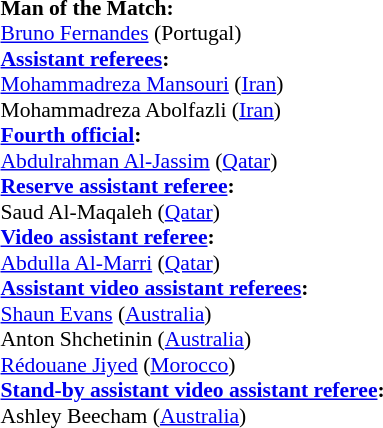<table style="width:100%; font-size:90%;">
<tr>
<td><br><strong>Man of the Match:</strong>
<br><a href='#'>Bruno Fernandes</a> (Portugal)<br><strong><a href='#'>Assistant referees</a>:</strong>
<br><a href='#'>Mohammadreza Mansouri</a> (<a href='#'>Iran</a>)
<br>Mohammadreza Abolfazli (<a href='#'>Iran</a>)
<br><strong><a href='#'>Fourth official</a>:</strong>
<br><a href='#'>Abdulrahman Al-Jassim</a> (<a href='#'>Qatar</a>)
<br><strong><a href='#'>Reserve assistant referee</a>:</strong>
<br>Saud Al-Maqaleh (<a href='#'>Qatar</a>)
<br><strong><a href='#'>Video assistant referee</a>:</strong>
<br><a href='#'>Abdulla Al-Marri</a> (<a href='#'>Qatar</a>)
<br><strong><a href='#'>Assistant video assistant referees</a>:</strong>
<br><a href='#'>Shaun Evans</a> (<a href='#'>Australia</a>)
<br>Anton Shchetinin (<a href='#'>Australia</a>)
<br><a href='#'>Rédouane Jiyed</a> (<a href='#'>Morocco</a>)
<br><strong><a href='#'>Stand-by assistant video assistant referee</a>:</strong>
<br>Ashley Beecham (<a href='#'>Australia</a>)</td>
</tr>
</table>
